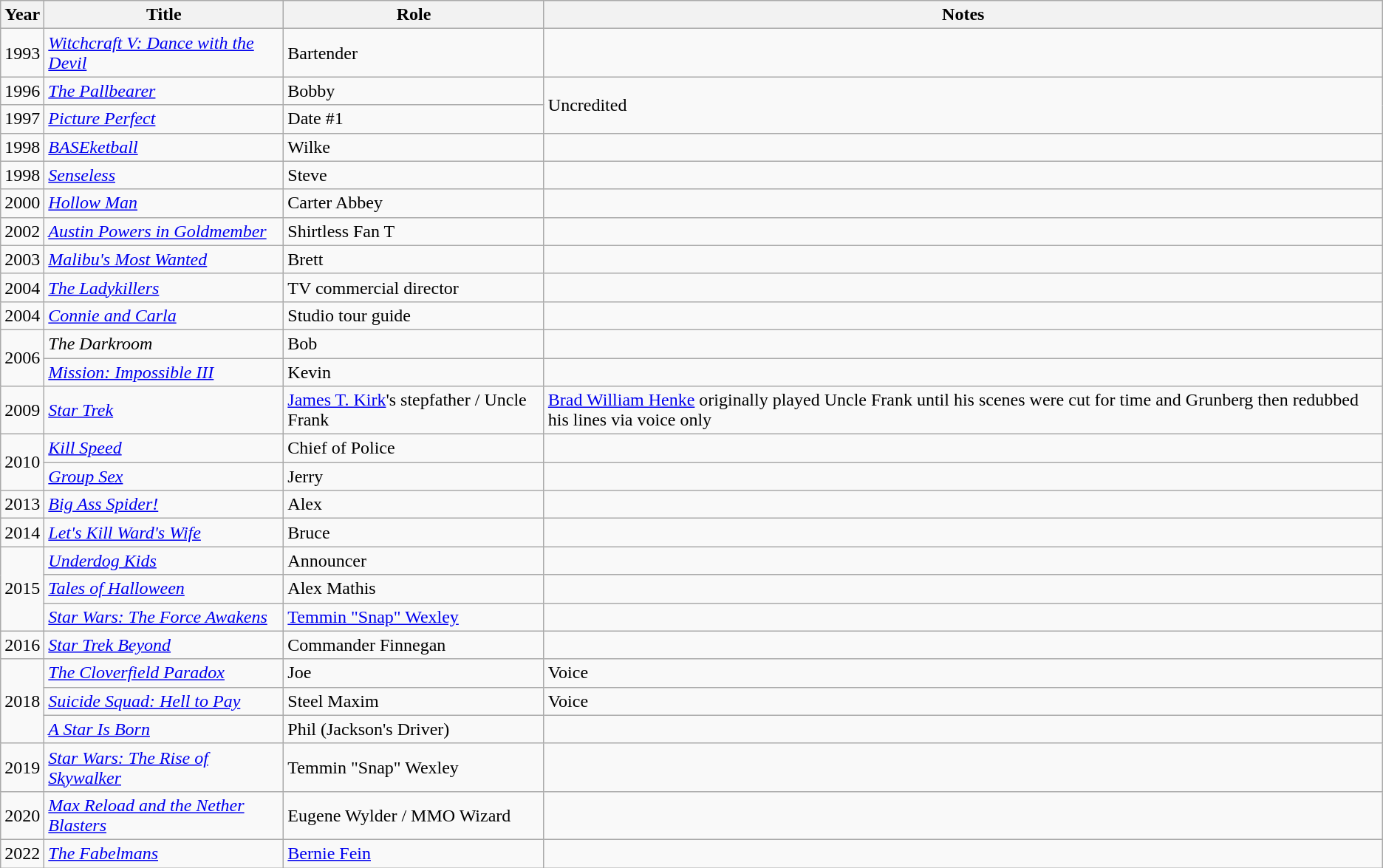<table class="wikitable sortable">
<tr>
<th>Year</th>
<th>Title</th>
<th>Role</th>
<th>Notes</th>
</tr>
<tr>
<td>1993</td>
<td><em><a href='#'>Witchcraft V: Dance with the Devil</a></em></td>
<td>Bartender</td>
<td></td>
</tr>
<tr>
<td>1996</td>
<td><em><a href='#'>The Pallbearer</a></em></td>
<td>Bobby</td>
<td rowspan=2>Uncredited</td>
</tr>
<tr>
<td>1997</td>
<td><em><a href='#'>Picture Perfect</a></em></td>
<td>Date #1</td>
</tr>
<tr>
<td>1998</td>
<td><em><a href='#'>BASEketball</a></em></td>
<td>Wilke</td>
<td></td>
</tr>
<tr>
<td>1998</td>
<td><em><a href='#'>Senseless</a></em></td>
<td>Steve</td>
<td></td>
</tr>
<tr>
<td>2000</td>
<td><em><a href='#'>Hollow Man</a></em></td>
<td>Carter Abbey</td>
<td></td>
</tr>
<tr>
<td>2002</td>
<td><em><a href='#'>Austin Powers in Goldmember</a></em></td>
<td>Shirtless Fan T</td>
<td></td>
</tr>
<tr>
<td>2003</td>
<td><em><a href='#'>Malibu's Most Wanted</a></em></td>
<td>Brett</td>
<td></td>
</tr>
<tr>
<td>2004</td>
<td><em><a href='#'>The Ladykillers</a></em></td>
<td>TV commercial director</td>
<td></td>
</tr>
<tr>
<td>2004</td>
<td><em><a href='#'>Connie and Carla</a></em></td>
<td>Studio tour guide</td>
<td></td>
</tr>
<tr>
<td rowspan=2>2006</td>
<td><em>The Darkroom</em></td>
<td>Bob</td>
<td></td>
</tr>
<tr>
<td><em><a href='#'>Mission: Impossible III</a></em></td>
<td>Kevin</td>
<td></td>
</tr>
<tr>
<td>2009</td>
<td><em><a href='#'>Star Trek</a></em></td>
<td><a href='#'>James T. Kirk</a>'s stepfather / Uncle Frank</td>
<td><a href='#'>Brad William Henke</a> originally played Uncle Frank until his scenes were cut for time and Grunberg then redubbed his lines via voice only</td>
</tr>
<tr>
<td rowspan=2>2010</td>
<td><em><a href='#'>Kill Speed</a></em></td>
<td>Chief of Police</td>
<td></td>
</tr>
<tr>
<td><em><a href='#'>Group Sex</a></em></td>
<td>Jerry</td>
<td></td>
</tr>
<tr>
<td>2013</td>
<td><em><a href='#'>Big Ass Spider!</a></em></td>
<td>Alex</td>
<td></td>
</tr>
<tr>
<td>2014</td>
<td><em><a href='#'>Let's Kill Ward's Wife</a></em></td>
<td>Bruce</td>
<td></td>
</tr>
<tr>
<td rowspan=3>2015</td>
<td><em><a href='#'>Underdog Kids</a></em></td>
<td>Announcer</td>
<td></td>
</tr>
<tr>
<td><em><a href='#'>Tales of Halloween</a></em></td>
<td>Alex Mathis</td>
<td></td>
</tr>
<tr>
<td><em><a href='#'>Star Wars: The Force Awakens</a></em></td>
<td><a href='#'>Temmin "Snap" Wexley</a></td>
<td></td>
</tr>
<tr>
<td>2016</td>
<td><em><a href='#'>Star Trek Beyond</a></em></td>
<td>Commander Finnegan</td>
<td></td>
</tr>
<tr>
<td rowspan=3>2018</td>
<td><em><a href='#'>The Cloverfield Paradox</a></em></td>
<td>Joe</td>
<td>Voice</td>
</tr>
<tr>
<td><em><a href='#'>Suicide Squad: Hell to Pay</a></em></td>
<td>Steel Maxim</td>
<td>Voice</td>
</tr>
<tr>
<td><em><a href='#'>A Star Is Born</a></em></td>
<td>Phil (Jackson's Driver)</td>
<td></td>
</tr>
<tr>
<td>2019</td>
<td><em><a href='#'>Star Wars: The Rise of Skywalker</a></em></td>
<td>Temmin "Snap" Wexley</td>
<td></td>
</tr>
<tr>
<td>2020</td>
<td><em><a href='#'>Max Reload and the Nether Blasters</a></em></td>
<td>Eugene Wylder / MMO Wizard</td>
<td></td>
</tr>
<tr>
<td>2022</td>
<td><em><a href='#'>The Fabelmans</a></em></td>
<td><a href='#'>Bernie Fein</a></td>
<td></td>
</tr>
</table>
